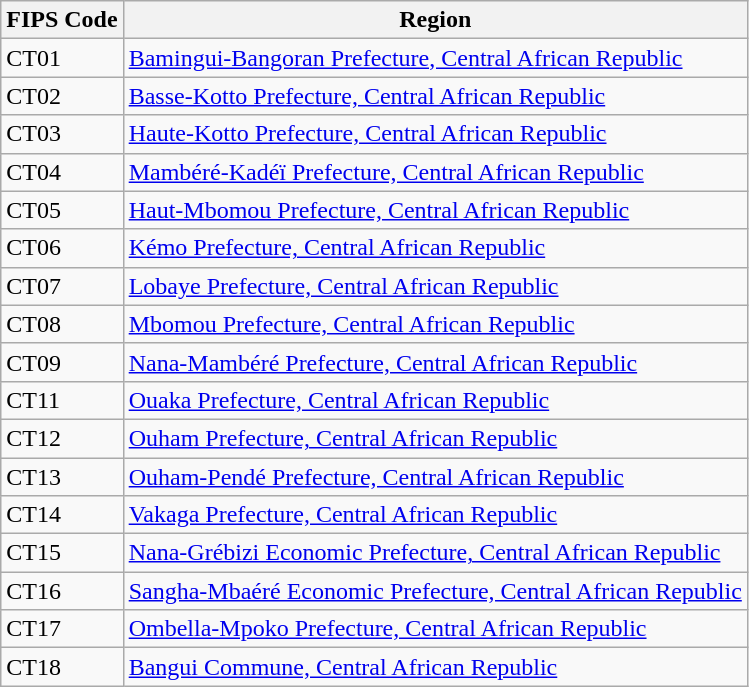<table class="wikitable">
<tr>
<th>FIPS Code</th>
<th>Region</th>
</tr>
<tr>
<td>CT01</td>
<td><a href='#'>Bamingui-Bangoran Prefecture, Central African Republic</a></td>
</tr>
<tr>
<td>CT02</td>
<td><a href='#'>Basse-Kotto Prefecture, Central African Republic</a></td>
</tr>
<tr>
<td>CT03</td>
<td><a href='#'>Haute-Kotto Prefecture, Central African Republic</a></td>
</tr>
<tr>
<td>CT04</td>
<td><a href='#'>Mambéré-Kadéï Prefecture, Central African Republic</a></td>
</tr>
<tr>
<td>CT05</td>
<td><a href='#'>Haut-Mbomou Prefecture, Central African Republic</a></td>
</tr>
<tr>
<td>CT06</td>
<td><a href='#'>Kémo Prefecture, Central African Republic</a></td>
</tr>
<tr>
<td>CT07</td>
<td><a href='#'>Lobaye Prefecture, Central African Republic</a></td>
</tr>
<tr>
<td>CT08</td>
<td><a href='#'>Mbomou Prefecture, Central African Republic</a></td>
</tr>
<tr>
<td>CT09</td>
<td><a href='#'>Nana-Mambéré Prefecture, Central African Republic</a></td>
</tr>
<tr>
<td>CT11</td>
<td><a href='#'>Ouaka Prefecture, Central African Republic</a></td>
</tr>
<tr>
<td>CT12</td>
<td><a href='#'>Ouham Prefecture, Central African Republic</a></td>
</tr>
<tr>
<td>CT13</td>
<td><a href='#'>Ouham-Pendé Prefecture, Central African Republic</a></td>
</tr>
<tr>
<td>CT14</td>
<td><a href='#'>Vakaga Prefecture, Central African Republic</a></td>
</tr>
<tr>
<td>CT15</td>
<td><a href='#'>Nana-Grébizi Economic Prefecture, Central African Republic</a></td>
</tr>
<tr>
<td>CT16</td>
<td><a href='#'>Sangha-Mbaéré Economic Prefecture, Central African Republic</a></td>
</tr>
<tr>
<td>CT17</td>
<td><a href='#'>Ombella-Mpoko Prefecture, Central African Republic</a></td>
</tr>
<tr>
<td>CT18</td>
<td><a href='#'>Bangui Commune, Central African Republic</a></td>
</tr>
</table>
